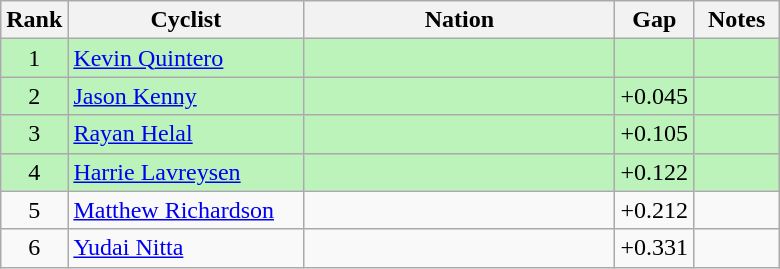<table class="wikitable" style="text-align:center">
<tr>
<th width=30>Rank</th>
<th width=150>Cyclist</th>
<th width=200>Nation</th>
<th width=30>Gap</th>
<th width=50>Notes</th>
</tr>
<tr bgcolor=#bbf3bb>
<td>1</td>
<td align=left><a href='#'>Kevin Quintero</a></td>
<td align=left></td>
<td></td>
<td></td>
</tr>
<tr bgcolor=#bbf3bb>
<td>2</td>
<td align=left><a href='#'>Jason Kenny</a></td>
<td align=left></td>
<td>+0.045</td>
<td></td>
</tr>
<tr bgcolor=#bbf3bb>
<td>3</td>
<td align=left><a href='#'>Rayan Helal</a></td>
<td align=left></td>
<td>+0.105</td>
<td></td>
</tr>
<tr bgcolor=#bbf3bb>
<td>4</td>
<td align=left><a href='#'>Harrie Lavreysen</a></td>
<td align=left></td>
<td>+0.122</td>
<td></td>
</tr>
<tr>
<td>5</td>
<td align=left><a href='#'>Matthew Richardson</a></td>
<td align=left></td>
<td>+0.212</td>
<td></td>
</tr>
<tr>
<td>6</td>
<td align=left><a href='#'>Yudai Nitta</a></td>
<td align=left></td>
<td>+0.331</td>
<td></td>
</tr>
</table>
